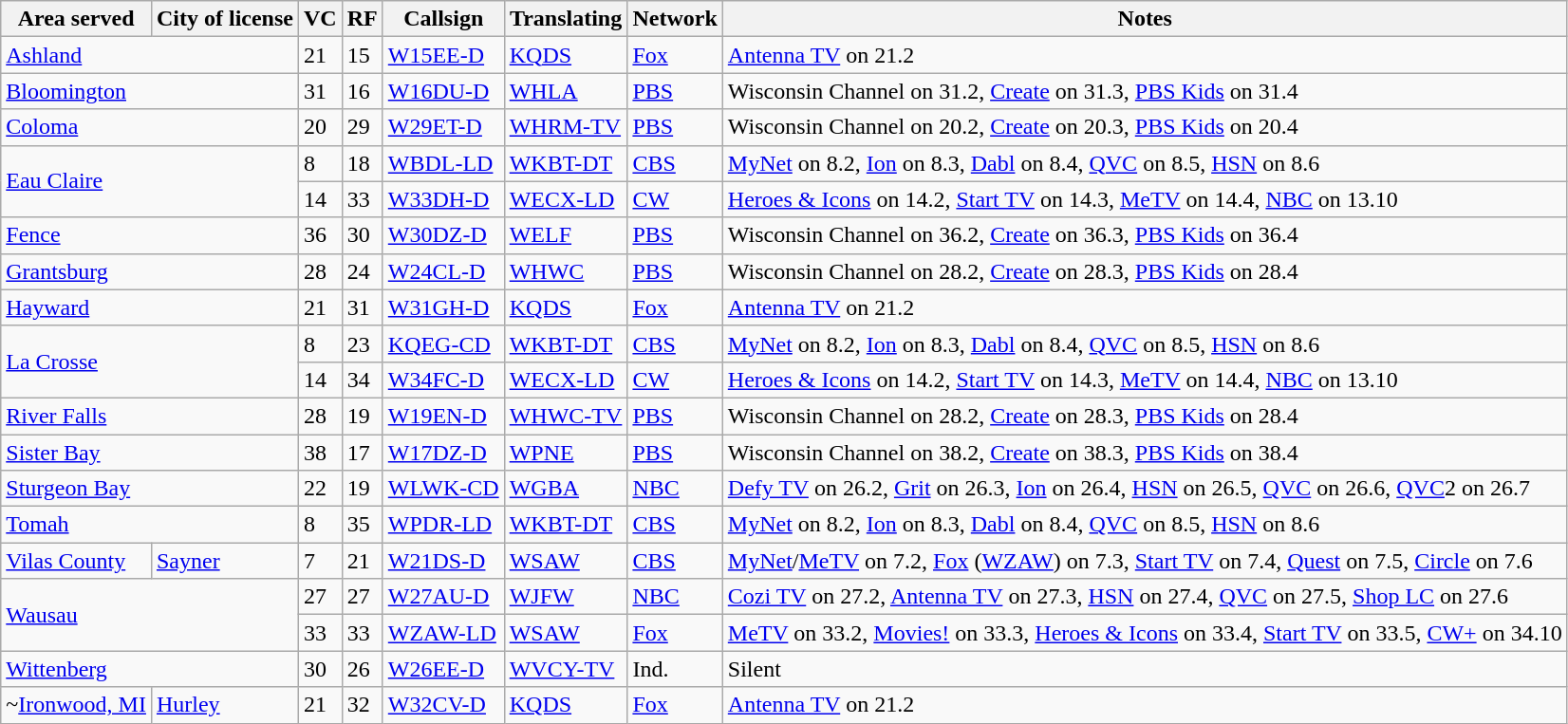<table class="sortable wikitable" style="margin: 1em 1em 1em 0; background: #f9f9f9;">
<tr>
<th>Area served</th>
<th>City of license</th>
<th>VC</th>
<th>RF</th>
<th>Callsign</th>
<th>Translating</th>
<th>Network</th>
<th class="unsortable">Notes</th>
</tr>
<tr>
<td colspan="2"><a href='#'>Ashland</a></td>
<td>21</td>
<td>15</td>
<td><a href='#'>W15EE-D</a></td>
<td><a href='#'>KQDS</a></td>
<td><a href='#'>Fox</a></td>
<td><a href='#'>Antenna TV</a> on 21.2</td>
</tr>
<tr>
<td colspan="2"><a href='#'>Bloomington</a></td>
<td>31</td>
<td>16</td>
<td><a href='#'>W16DU-D</a></td>
<td><a href='#'>WHLA</a></td>
<td><a href='#'>PBS</a></td>
<td>Wisconsin Channel on 31.2, <a href='#'>Create</a> on 31.3, <a href='#'>PBS Kids</a> on 31.4</td>
</tr>
<tr>
<td colspan="2"><a href='#'>Coloma</a></td>
<td>20</td>
<td>29</td>
<td><a href='#'>W29ET-D</a></td>
<td><a href='#'>WHRM-TV</a></td>
<td><a href='#'>PBS</a></td>
<td>Wisconsin Channel on 20.2, <a href='#'>Create</a> on 20.3, <a href='#'>PBS Kids</a> on 20.4</td>
</tr>
<tr>
<td colspan="2" rowspan="2"><a href='#'>Eau Claire</a></td>
<td>8</td>
<td>18</td>
<td><a href='#'>WBDL-LD</a></td>
<td><a href='#'>WKBT-DT</a></td>
<td><a href='#'>CBS</a></td>
<td><a href='#'>MyNet</a> on 8.2, <a href='#'>Ion</a> on 8.3, <a href='#'>Dabl</a> on 8.4, <a href='#'>QVC</a> on 8.5, <a href='#'>HSN</a> on 8.6</td>
</tr>
<tr>
<td>14</td>
<td>33</td>
<td><a href='#'>W33DH-D</a></td>
<td><a href='#'>WECX-LD</a></td>
<td><a href='#'>CW</a></td>
<td><a href='#'>Heroes & Icons</a> on 14.2, <a href='#'>Start TV</a> on 14.3, <a href='#'>MeTV</a> on 14.4, <a href='#'>NBC</a> on 13.10</td>
</tr>
<tr>
<td colspan="2"><a href='#'>Fence</a></td>
<td>36</td>
<td>30</td>
<td><a href='#'>W30DZ-D</a></td>
<td><a href='#'>WELF</a></td>
<td><a href='#'>PBS</a></td>
<td>Wisconsin Channel on 36.2, <a href='#'>Create</a> on 36.3, <a href='#'>PBS Kids</a> on 36.4</td>
</tr>
<tr>
<td colspan="2"><a href='#'>Grantsburg</a></td>
<td>28</td>
<td>24</td>
<td><a href='#'>W24CL-D</a></td>
<td><a href='#'>WHWC</a></td>
<td><a href='#'>PBS</a></td>
<td>Wisconsin Channel on 28.2, <a href='#'>Create</a> on 28.3, <a href='#'>PBS Kids</a> on 28.4</td>
</tr>
<tr>
<td colspan="2"><a href='#'>Hayward</a></td>
<td>21</td>
<td>31</td>
<td><a href='#'>W31GH-D</a></td>
<td><a href='#'>KQDS</a></td>
<td><a href='#'>Fox</a></td>
<td><a href='#'>Antenna TV</a> on 21.2</td>
</tr>
<tr>
<td rowspan="2" colspan="2"><a href='#'>La Crosse</a></td>
<td>8</td>
<td>23</td>
<td><a href='#'>KQEG-CD</a></td>
<td><a href='#'>WKBT-DT</a></td>
<td><a href='#'>CBS</a></td>
<td><a href='#'>MyNet</a> on 8.2, <a href='#'>Ion</a> on 8.3, <a href='#'>Dabl</a> on 8.4, <a href='#'>QVC</a> on 8.5, <a href='#'>HSN</a> on 8.6</td>
</tr>
<tr>
<td>14</td>
<td>34</td>
<td><a href='#'>W34FC-D</a></td>
<td><a href='#'>WECX-LD</a></td>
<td><a href='#'>CW</a></td>
<td><a href='#'>Heroes & Icons</a> on 14.2, <a href='#'>Start TV</a> on 14.3, <a href='#'>MeTV</a> on 14.4, <a href='#'>NBC</a> on 13.10</td>
</tr>
<tr>
<td colspan="2"><a href='#'>River Falls</a></td>
<td>28</td>
<td>19</td>
<td><a href='#'>W19EN-D</a></td>
<td><a href='#'>WHWC-TV</a></td>
<td><a href='#'>PBS</a></td>
<td>Wisconsin Channel on 28.2, <a href='#'>Create</a> on 28.3, <a href='#'>PBS Kids</a> on 28.4</td>
</tr>
<tr>
<td colspan="2"><a href='#'>Sister Bay</a></td>
<td>38</td>
<td>17</td>
<td><a href='#'>W17DZ-D</a></td>
<td><a href='#'>WPNE</a></td>
<td><a href='#'>PBS</a></td>
<td>Wisconsin Channel on 38.2, <a href='#'>Create</a> on 38.3, <a href='#'>PBS Kids</a> on 38.4</td>
</tr>
<tr>
<td colspan="2"><a href='#'>Sturgeon Bay</a></td>
<td>22</td>
<td>19</td>
<td><a href='#'>WLWK-CD</a></td>
<td><a href='#'>WGBA</a></td>
<td><a href='#'>NBC</a></td>
<td><a href='#'>Defy TV</a> on 26.2, <a href='#'>Grit</a> on 26.3, <a href='#'>Ion</a> on 26.4, <a href='#'>HSN</a> on 26.5, <a href='#'>QVC</a> on 26.6, <a href='#'>QVC</a>2 on 26.7</td>
</tr>
<tr>
<td colspan="2"><a href='#'>Tomah</a></td>
<td>8</td>
<td>35</td>
<td><a href='#'>WPDR-LD</a></td>
<td><a href='#'>WKBT-DT</a></td>
<td><a href='#'>CBS</a></td>
<td><a href='#'>MyNet</a> on 8.2, <a href='#'>Ion</a> on 8.3, <a href='#'>Dabl</a> on 8.4, <a href='#'>QVC</a> on 8.5, <a href='#'>HSN</a> on 8.6</td>
</tr>
<tr>
<td><a href='#'>Vilas County</a></td>
<td><a href='#'>Sayner</a></td>
<td>7</td>
<td>21</td>
<td><a href='#'>W21DS-D</a></td>
<td><a href='#'>WSAW</a></td>
<td><a href='#'>CBS</a></td>
<td><a href='#'>MyNet</a>/<a href='#'>MeTV</a> on 7.2, <a href='#'>Fox</a> (<a href='#'>WZAW</a>) on 7.3, <a href='#'>Start TV</a> on 7.4, <a href='#'>Quest</a> on 7.5, <a href='#'>Circle</a> on 7.6</td>
</tr>
<tr>
<td colspan="2" rowspan="2"><a href='#'>Wausau</a></td>
<td>27</td>
<td>27</td>
<td><a href='#'>W27AU-D</a></td>
<td><a href='#'>WJFW</a></td>
<td><a href='#'>NBC</a></td>
<td><a href='#'>Cozi TV</a> on 27.2, <a href='#'>Antenna TV</a> on 27.3, <a href='#'>HSN</a> on 27.4, <a href='#'>QVC</a> on 27.5, <a href='#'>Shop LC</a> on 27.6</td>
</tr>
<tr>
<td>33</td>
<td>33</td>
<td><a href='#'>WZAW-LD</a></td>
<td><a href='#'>WSAW</a></td>
<td><a href='#'>Fox</a></td>
<td><a href='#'>MeTV</a> on 33.2, <a href='#'>Movies!</a> on 33.3, <a href='#'>Heroes & Icons</a> on 33.4, <a href='#'>Start TV</a> on 33.5, <a href='#'>CW+</a> on 34.10</td>
</tr>
<tr>
<td colspan="2"><a href='#'>Wittenberg</a></td>
<td>30</td>
<td>26</td>
<td><a href='#'>W26EE-D</a></td>
<td><a href='#'>WVCY-TV</a></td>
<td>Ind.</td>
<td>Silent</td>
</tr>
<tr>
<td>~<a href='#'>Ironwood, MI</a></td>
<td><a href='#'>Hurley</a></td>
<td>21</td>
<td>32</td>
<td><a href='#'>W32CV-D</a></td>
<td><a href='#'>KQDS</a></td>
<td><a href='#'>Fox</a></td>
<td><a href='#'>Antenna TV</a> on 21.2</td>
</tr>
</table>
